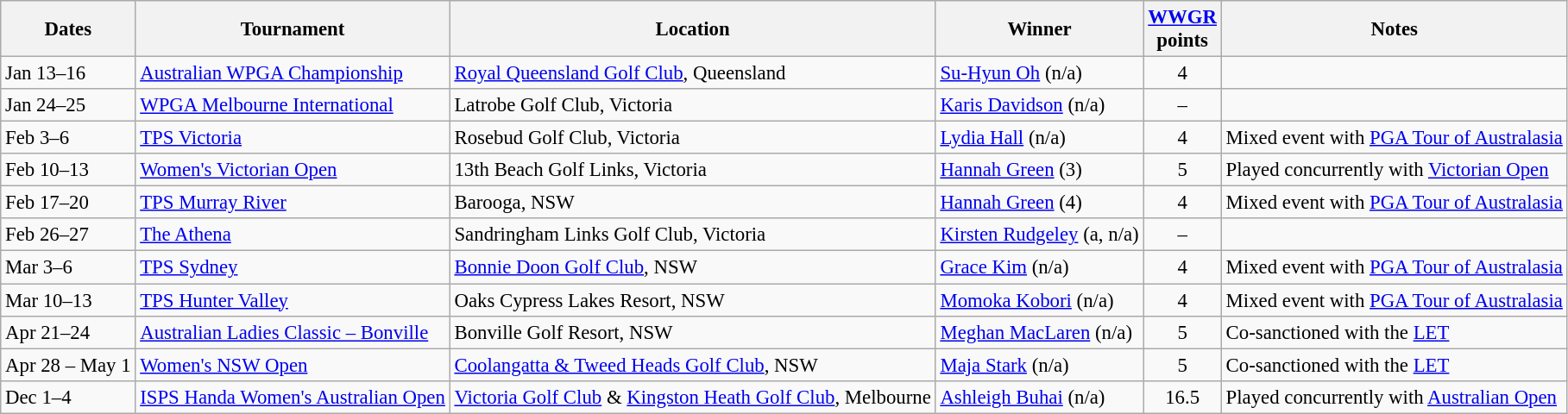<table class="wikitable sortable" style="font-size:95%">
<tr>
<th>Dates</th>
<th>Tournament</th>
<th>Location</th>
<th>Winner</th>
<th><a href='#'>WWGR</a><br>points</th>
<th>Notes</th>
</tr>
<tr>
<td>Jan 13–16</td>
<td><a href='#'>Australian WPGA Championship</a></td>
<td><a href='#'>Royal Queensland Golf Club</a>, Queensland</td>
<td> <a href='#'>Su-Hyun Oh</a> (n/a)</td>
<td align=center>4</td>
<td></td>
</tr>
<tr>
<td>Jan 24–25</td>
<td><a href='#'>WPGA Melbourne International</a></td>
<td>Latrobe Golf Club, Victoria</td>
<td> <a href='#'>Karis Davidson</a> (n/a)</td>
<td align=center>–</td>
<td></td>
</tr>
<tr>
<td>Feb 3–6</td>
<td><a href='#'>TPS Victoria</a></td>
<td>Rosebud Golf Club, Victoria</td>
<td> <a href='#'>Lydia Hall</a> (n/a)</td>
<td align=center>4</td>
<td>Mixed event with <a href='#'>PGA Tour of Australasia</a></td>
</tr>
<tr>
<td>Feb 10–13</td>
<td><a href='#'>Women's Victorian Open</a></td>
<td>13th Beach Golf Links, Victoria</td>
<td> <a href='#'>Hannah Green</a> (3)</td>
<td align=center>5</td>
<td>Played concurrently with <a href='#'>Victorian  Open</a></td>
</tr>
<tr>
<td>Feb 17–20</td>
<td><a href='#'>TPS Murray River</a></td>
<td>Barooga, NSW</td>
<td> <a href='#'>Hannah Green</a> (4)</td>
<td align=center>4</td>
<td>Mixed event with <a href='#'>PGA Tour of Australasia</a></td>
</tr>
<tr>
<td>Feb 26–27</td>
<td><a href='#'>The Athena</a></td>
<td>Sandringham Links Golf Club, Victoria</td>
<td> <a href='#'>Kirsten Rudgeley</a> (a, n/a)</td>
<td align=center>–</td>
<td></td>
</tr>
<tr>
<td>Mar 3–6</td>
<td><a href='#'>TPS Sydney</a></td>
<td><a href='#'>Bonnie Doon Golf Club</a>, NSW</td>
<td> <a href='#'>Grace Kim</a> (n/a)</td>
<td align=center>4</td>
<td>Mixed event with <a href='#'>PGA Tour of Australasia</a></td>
</tr>
<tr>
<td>Mar 10–13</td>
<td><a href='#'>TPS Hunter Valley</a></td>
<td>Oaks Cypress Lakes Resort, NSW</td>
<td> <a href='#'>Momoka Kobori</a> (n/a)</td>
<td align=center>4</td>
<td>Mixed event with <a href='#'>PGA Tour of Australasia</a></td>
</tr>
<tr>
<td>Apr 21–24</td>
<td><a href='#'>Australian Ladies Classic – Bonville</a></td>
<td>Bonville Golf Resort, NSW</td>
<td> <a href='#'>Meghan MacLaren</a> (n/a)</td>
<td align=center>5</td>
<td>Co-sanctioned with the <a href='#'>LET</a></td>
</tr>
<tr>
<td>Apr 28 – May 1</td>
<td><a href='#'>Women's NSW Open</a></td>
<td><a href='#'>Coolangatta & Tweed Heads Golf Club</a>, NSW</td>
<td> <a href='#'>Maja Stark</a> (n/a)</td>
<td align=center>5</td>
<td>Co-sanctioned with the <a href='#'>LET</a></td>
</tr>
<tr>
<td>Dec 1–4</td>
<td><a href='#'>ISPS Handa Women's Australian Open</a></td>
<td><a href='#'>Victoria Golf Club</a> & <a href='#'>Kingston Heath Golf Club</a>, Melbourne</td>
<td> <a href='#'>Ashleigh Buhai</a> (n/a)</td>
<td align=center>16.5</td>
<td>Played concurrently with <a href='#'>Australian Open</a></td>
</tr>
</table>
